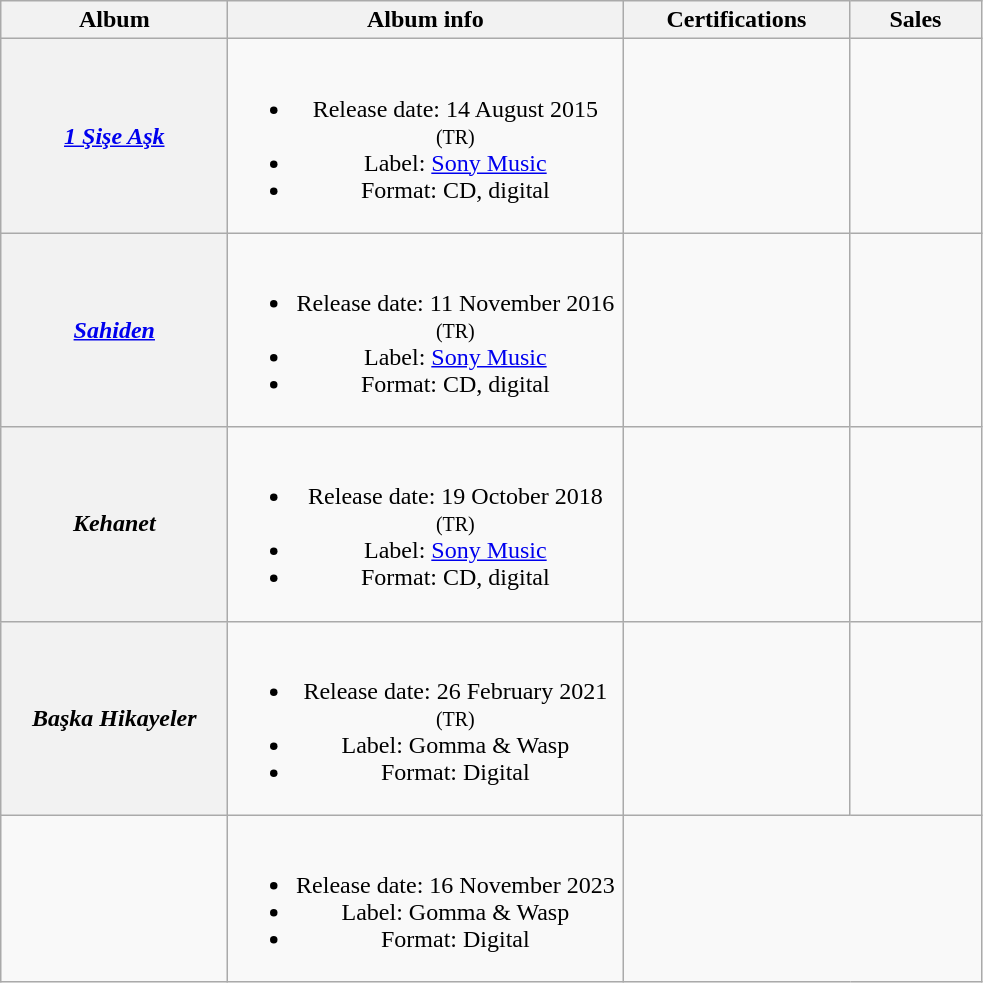<table class="wikitable plainrowheaders" style="text-align:center;" border="1">
<tr>
<th scope="col" style="width:9em;">Album</th>
<th scope="col" style="width:16em;">Album info</th>
<th scope="col" style="width:9em;">Certifications</th>
<th scope="col" style="width:5em;">Sales</th>
</tr>
<tr>
<th scope="row"><em><a href='#'>1 Şişe Aşk</a></em></th>
<td><br><ul><li>Release date: 14 August 2015 <small>(TR)</small></li><li>Label: <a href='#'>Sony Music</a></li><li>Format: CD, digital</li></ul></td>
<td></td>
<td></td>
</tr>
<tr>
<th scope="row"><em><a href='#'>Sahiden</a></em></th>
<td><br><ul><li>Release date: 11 November 2016 <small>(TR)</small></li><li>Label: <a href='#'>Sony Music</a></li><li>Format: CD, digital</li></ul></td>
<td></td>
<td></td>
</tr>
<tr>
<th scope="row"><em>Kehanet</em></th>
<td><br><ul><li>Release date: 19 October 2018 <small>(TR)</small></li><li>Label: <a href='#'>Sony Music</a></li><li>Format: CD, digital</li></ul></td>
<td></td>
<td></td>
</tr>
<tr>
<th scope="row"><em>Başka Hikayeler</em></th>
<td><br><ul><li>Release date: 26 February 2021 <small>(TR)</small></li><li>Label: Gomma & Wasp</li><li>Format: Digital</li></ul></td>
<td></td>
<td></td>
</tr>
<tr>
<td><em></em></td>
<td><br><ul><li>Release date: 16 November 2023</li><li>Label: Gomma & Wasp</li><li>Format: Digital</li></ul></td>
</tr>
</table>
